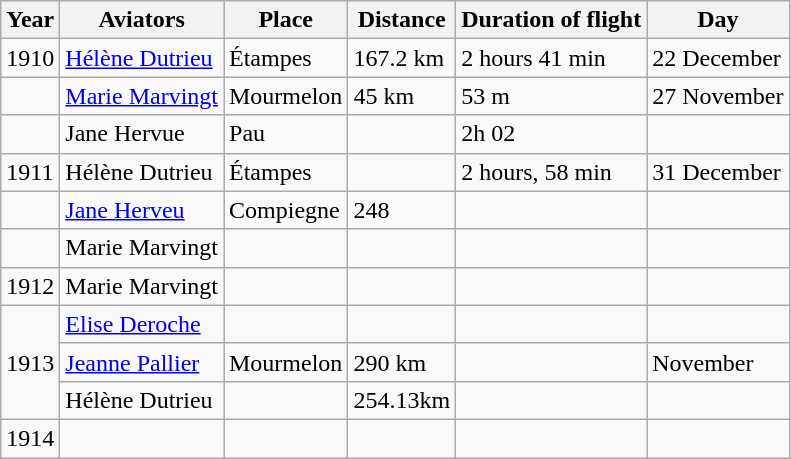<table class="wikitable">
<tr>
<th>Year</th>
<th>Aviators</th>
<th>Place</th>
<th>Distance</th>
<th>Duration of flight</th>
<th>Day</th>
</tr>
<tr valign="top">
<td>1910</td>
<td><a href='#'>Hélène Dutrieu</a></td>
<td>Étampes</td>
<td>167.2 km</td>
<td>2 hours 41 min</td>
<td>22 December</td>
</tr>
<tr>
<td></td>
<td><a href='#'>Marie Marvingt</a></td>
<td>Mourmelon</td>
<td>45 km</td>
<td>53 m</td>
<td>27 November</td>
</tr>
<tr>
<td></td>
<td>Jane Hervue</td>
<td>Pau</td>
<td></td>
<td>2h 02</td>
<td></td>
</tr>
<tr>
<td>1911</td>
<td>Hélène Dutrieu</td>
<td>Étampes</td>
<td></td>
<td>2 hours, 58 min</td>
<td>31 December</td>
</tr>
<tr>
<td></td>
<td><a href='#'>Jane Herveu</a></td>
<td>Compiegne</td>
<td>248</td>
<td></td>
<td></td>
</tr>
<tr>
<td></td>
<td>Marie Marvingt</td>
<td></td>
<td></td>
<td></td>
<td></td>
</tr>
<tr>
<td>1912</td>
<td>Marie Marvingt</td>
<td></td>
<td></td>
<td></td>
<td></td>
</tr>
<tr>
<td rowspan="3">1913</td>
<td><a href='#'>Elise Deroche</a></td>
<td></td>
<td></td>
<td></td>
<td></td>
</tr>
<tr>
<td><a href='#'>Jeanne Pallier</a></td>
<td>Mourmelon</td>
<td>290 km</td>
<td></td>
<td>November</td>
</tr>
<tr>
<td>Hélène Dutrieu</td>
<td></td>
<td>254.13km</td>
<td></td>
<td></td>
</tr>
<tr>
<td>1914</td>
<td></td>
<td></td>
<td></td>
<td></td>
<td></td>
</tr>
</table>
